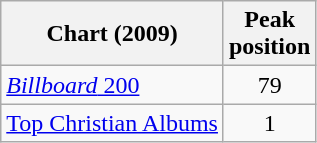<table class="wikitable">
<tr>
<th>Chart (2009)</th>
<th>Peak<br>position</th>
</tr>
<tr>
<td><a href='#'><em>Billboard</em> 200</a></td>
<td align="center">79</td>
</tr>
<tr>
<td><a href='#'>Top Christian Albums</a></td>
<td align="center">1</td>
</tr>
</table>
